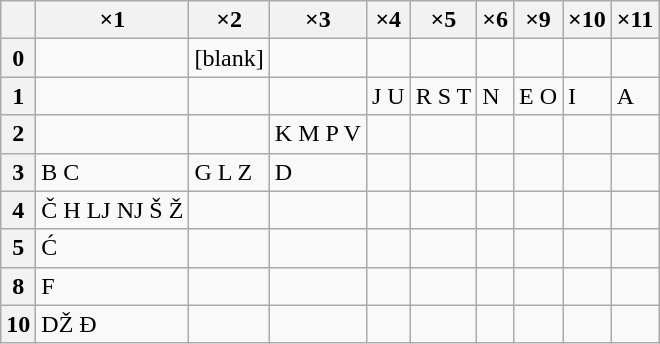<table class="wikitable floatright">
<tr>
<th></th>
<th>×1</th>
<th>×2</th>
<th>×3</th>
<th>×4</th>
<th>×5</th>
<th>×6</th>
<th>×9</th>
<th>×10</th>
<th>×11</th>
</tr>
<tr>
<th>0</th>
<td></td>
<td>[blank]</td>
<td></td>
<td></td>
<td></td>
<td></td>
<td></td>
<td></td>
<td></td>
</tr>
<tr>
<th>1</th>
<td></td>
<td></td>
<td></td>
<td>J U</td>
<td>R S T</td>
<td>N</td>
<td>E O</td>
<td>I</td>
<td>A</td>
</tr>
<tr>
<th>2</th>
<td></td>
<td></td>
<td>K M P V</td>
<td></td>
<td></td>
<td></td>
<td></td>
<td></td>
<td></td>
</tr>
<tr>
<th>3</th>
<td>B C</td>
<td>G L Z</td>
<td>D</td>
<td></td>
<td></td>
<td></td>
<td></td>
<td></td>
<td></td>
</tr>
<tr>
<th>4</th>
<td>Č H LJ NJ Š Ž</td>
<td></td>
<td></td>
<td></td>
<td></td>
<td></td>
<td></td>
<td></td>
<td></td>
</tr>
<tr>
<th>5</th>
<td>Ć</td>
<td></td>
<td></td>
<td></td>
<td></td>
<td></td>
<td></td>
<td></td>
<td></td>
</tr>
<tr>
<th>8</th>
<td>F</td>
<td></td>
<td></td>
<td></td>
<td></td>
<td></td>
<td></td>
<td></td>
<td></td>
</tr>
<tr>
<th>10</th>
<td>DŽ Đ</td>
<td></td>
<td></td>
<td></td>
<td></td>
<td></td>
<td></td>
<td></td>
<td></td>
</tr>
</table>
